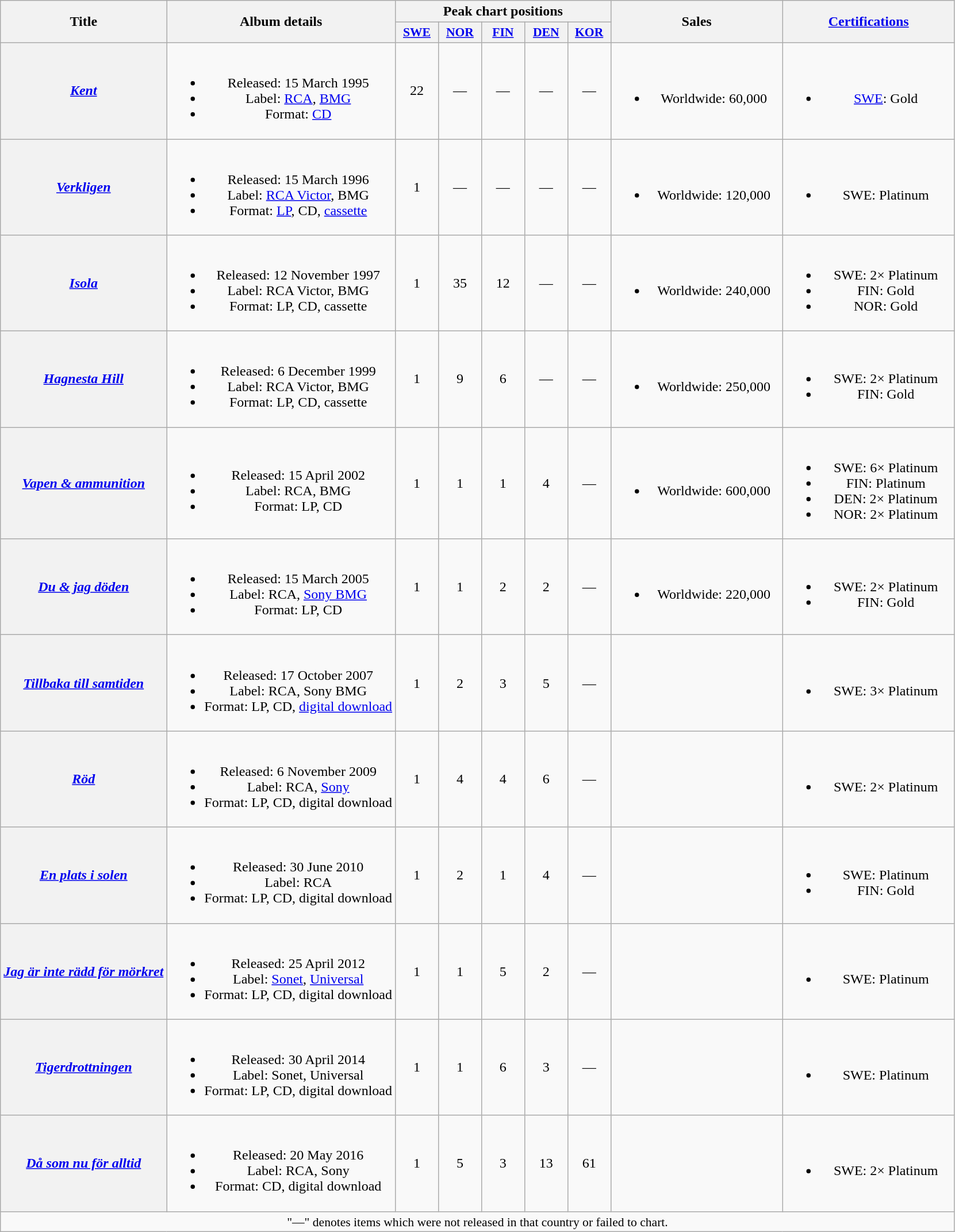<table class="wikitable plainrowheaders" style="text-align:center;" border="1">
<tr>
<th scope="col" rowspan="2">Title</th>
<th scope="col" rowspan="2">Album details</th>
<th scope="col" colspan="5">Peak chart positions</th>
<th scope="col" rowspan="2" style="width:12em;">Sales</th>
<th scope="col" rowspan="2" style="width:12em;"><a href='#'>Certifications</a></th>
</tr>
<tr>
<th scope="col" style="width:3em;font-size:90%;"><a href='#'>SWE</a><br></th>
<th scope="col" style="width:3em;font-size:90%;"><a href='#'>NOR</a><br></th>
<th scope="col" style="width:3em;font-size:90%;"><a href='#'>FIN</a><br></th>
<th scope="col" style="width:3em;font-size:90%;"><a href='#'>DEN</a><br></th>
<th scope="col" style="width:3em;font-size:90%;"><a href='#'>KOR</a><br></th>
</tr>
<tr>
<th scope="row"><em><a href='#'>Kent</a></em></th>
<td><br><ul><li>Released: 15 March 1995</li><li>Label: <a href='#'>RCA</a>, <a href='#'>BMG</a></li><li>Format: <a href='#'>CD</a></li></ul></td>
<td>22</td>
<td>—</td>
<td>—</td>
<td>—</td>
<td>—</td>
<td><br><ul><li>Worldwide: 60,000</li></ul></td>
<td><br><ul><li><a href='#'>SWE</a>: Gold</li></ul></td>
</tr>
<tr>
<th scope="row"><em><a href='#'>Verkligen</a></em></th>
<td><br><ul><li>Released: 15 March 1996</li><li>Label: <a href='#'>RCA Victor</a>, BMG</li><li>Format: <a href='#'>LP</a>, CD, <a href='#'>cassette</a></li></ul></td>
<td>1</td>
<td>—</td>
<td>—</td>
<td>—</td>
<td>—</td>
<td><br><ul><li>Worldwide: 120,000</li></ul></td>
<td><br><ul><li>SWE: Platinum</li></ul></td>
</tr>
<tr>
<th scope="row"><em><a href='#'>Isola</a></em></th>
<td><br><ul><li>Released: 12 November 1997</li><li>Label: RCA Victor, BMG</li><li>Format: LP, CD, cassette</li></ul></td>
<td>1</td>
<td>35</td>
<td>12</td>
<td>—</td>
<td>—</td>
<td><br><ul><li>Worldwide: 240,000</li></ul></td>
<td><br><ul><li>SWE: 2× Platinum</li><li>FIN: Gold</li><li>NOR: Gold</li></ul></td>
</tr>
<tr>
<th scope="row"><em><a href='#'>Hagnesta Hill</a></em></th>
<td><br><ul><li>Released: 6 December 1999</li><li>Label: RCA Victor, BMG</li><li>Format: LP, CD, cassette</li></ul></td>
<td>1</td>
<td>9</td>
<td>6</td>
<td>—</td>
<td>—</td>
<td><br><ul><li>Worldwide: 250,000</li></ul></td>
<td><br><ul><li>SWE: 2× Platinum</li><li>FIN: Gold</li></ul></td>
</tr>
<tr>
<th scope="row"><em><a href='#'>Vapen & ammunition</a></em></th>
<td><br><ul><li>Released: 15 April 2002</li><li>Label: RCA, BMG</li><li>Format: LP, CD</li></ul></td>
<td>1</td>
<td>1</td>
<td>1</td>
<td>4</td>
<td>—</td>
<td><br><ul><li>Worldwide: 600,000</li></ul></td>
<td><br><ul><li>SWE: 6× Platinum</li><li>FIN: Platinum</li><li>DEN: 2× Platinum</li><li>NOR: 2× Platinum</li></ul></td>
</tr>
<tr>
<th scope="row"><em><a href='#'>Du & jag döden</a></em></th>
<td><br><ul><li>Released: 15 March 2005</li><li>Label: RCA, <a href='#'>Sony BMG</a></li><li>Format: LP, CD</li></ul></td>
<td>1</td>
<td>1</td>
<td>2</td>
<td>2</td>
<td>—</td>
<td><br><ul><li>Worldwide: 220,000</li></ul></td>
<td><br><ul><li>SWE: 2× Platinum</li><li>FIN: Gold</li></ul></td>
</tr>
<tr>
<th scope="row"><em><a href='#'>Tillbaka till samtiden</a></em></th>
<td><br><ul><li>Released: 17 October 2007</li><li>Label: RCA, Sony BMG</li><li>Format: LP, CD, <a href='#'>digital download</a></li></ul></td>
<td>1</td>
<td>2</td>
<td>3</td>
<td>5</td>
<td>—</td>
<td></td>
<td><br><ul><li>SWE: 3× Platinum</li></ul></td>
</tr>
<tr>
<th scope="row"><em><a href='#'>Röd</a></em></th>
<td><br><ul><li>Released: 6 November 2009</li><li>Label: RCA, <a href='#'>Sony</a></li><li>Format: LP, CD, digital download</li></ul></td>
<td>1</td>
<td>4</td>
<td>4</td>
<td>6</td>
<td>—</td>
<td></td>
<td><br><ul><li>SWE: 2× Platinum</li></ul></td>
</tr>
<tr>
<th scope="row"><em><a href='#'>En plats i solen</a></em></th>
<td><br><ul><li>Released: 30 June 2010</li><li>Label: RCA</li><li>Format: LP, CD, digital download</li></ul></td>
<td>1</td>
<td>2</td>
<td>1</td>
<td>4</td>
<td>—</td>
<td></td>
<td><br><ul><li>SWE: Platinum</li><li>FIN: Gold</li></ul></td>
</tr>
<tr>
<th scope="row"><em><a href='#'>Jag är inte rädd för mörkret</a></em></th>
<td><br><ul><li>Released: 25 April 2012</li><li>Label: <a href='#'>Sonet</a>, <a href='#'>Universal</a></li><li>Format: LP, CD, digital download</li></ul></td>
<td>1</td>
<td>1</td>
<td>5</td>
<td>2</td>
<td>—</td>
<td></td>
<td><br><ul><li>SWE: Platinum</li></ul></td>
</tr>
<tr>
<th scope="row"><em><a href='#'>Tigerdrottningen</a></em></th>
<td><br><ul><li>Released: 30 April 2014</li><li>Label: Sonet, Universal</li><li>Format: LP, CD, digital download</li></ul></td>
<td>1</td>
<td>1</td>
<td>6</td>
<td>3</td>
<td>—</td>
<td></td>
<td><br><ul><li>SWE: Platinum</li></ul></td>
</tr>
<tr>
<th scope="row"><em><a href='#'>Då som nu för alltid</a></em></th>
<td><br><ul><li>Released: 20 May 2016</li><li>Label: RCA, Sony</li><li>Format: CD, digital download</li></ul></td>
<td>1</td>
<td>5</td>
<td>3</td>
<td>13</td>
<td>61</td>
<td></td>
<td><br><ul><li>SWE: 2× Platinum</li></ul></td>
</tr>
<tr>
<td colspan="9" align="center" style="font-size:90%;">"—" denotes items which were not released in that country or failed to chart.</td>
</tr>
</table>
